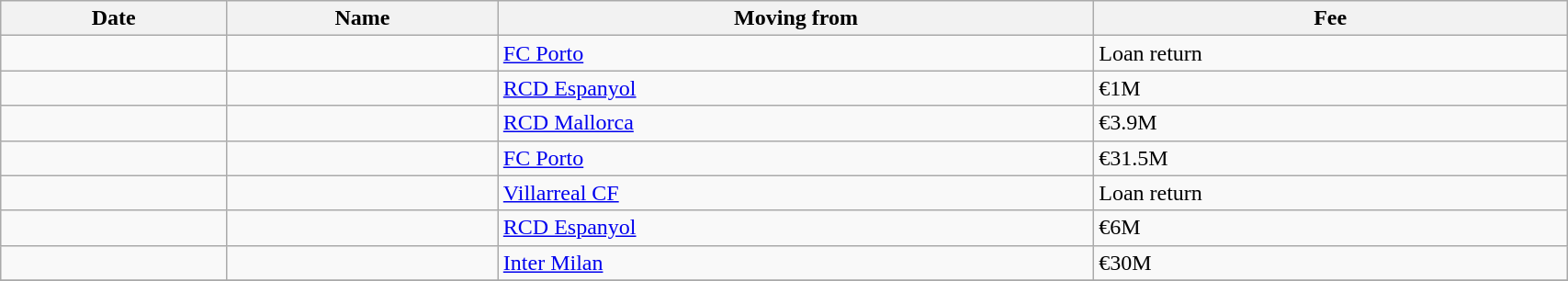<table class="wikitable sortable" width=90%>
<tr>
<th>Date</th>
<th>Name</th>
<th>Moving from</th>
<th>Fee</th>
</tr>
<tr>
<td></td>
<td> </td>
<td> <a href='#'>FC Porto</a></td>
<td>Loan return</td>
</tr>
<tr>
<td></td>
<td> </td>
<td> <a href='#'>RCD Espanyol</a></td>
<td>€1M</td>
</tr>
<tr>
<td></td>
<td> </td>
<td> <a href='#'>RCD Mallorca</a></td>
<td>€3.9M</td>
</tr>
<tr>
<td></td>
<td> </td>
<td> <a href='#'>FC Porto</a></td>
<td>€31.5M</td>
</tr>
<tr>
<td></td>
<td> </td>
<td> <a href='#'>Villarreal CF</a></td>
<td>Loan return</td>
</tr>
<tr>
<td></td>
<td> </td>
<td> <a href='#'>RCD Espanyol</a></td>
<td>€6M</td>
</tr>
<tr>
<td></td>
<td> </td>
<td> <a href='#'>Inter Milan</a></td>
<td>€30M</td>
</tr>
<tr>
</tr>
</table>
